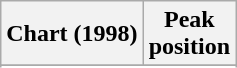<table class="wikitable sortable plainrowheaders" style="text-align:center">
<tr>
<th scope="col">Chart (1998)</th>
<th scope="col">Peak<br>position</th>
</tr>
<tr>
</tr>
<tr>
</tr>
</table>
